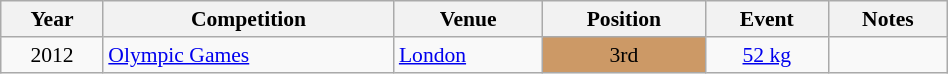<table class="wikitable" width=50% style="font-size:90%; text-align:center;">
<tr>
<th>Year</th>
<th>Competition</th>
<th>Venue</th>
<th>Position</th>
<th>Event</th>
<th>Notes</th>
</tr>
<tr>
<td rowspan=1>2012</td>
<td rowspan=1 align=left><a href='#'>Olympic Games</a></td>
<td rowspan=1 align=left> <a href='#'>London</a></td>
<td bgcolor=cc9966>3rd</td>
<td><a href='#'>52 kg</a></td>
<td></td>
</tr>
</table>
